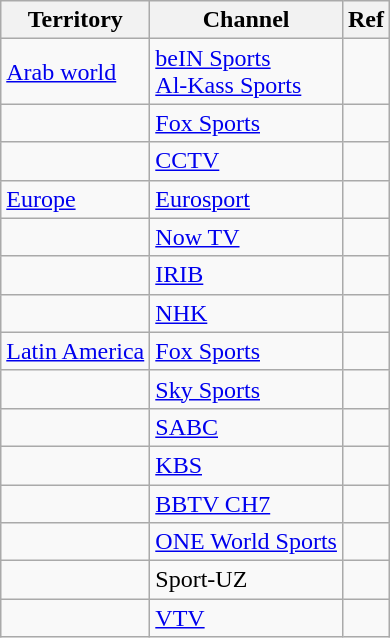<table class="wikitable">
<tr>
<th>Territory</th>
<th>Channel</th>
<th>Ref</th>
</tr>
<tr>
<td> <a href='#'>Arab world</a></td>
<td><a href='#'>beIN Sports</a><br><a href='#'>Al-Kass Sports</a></td>
<td></td>
</tr>
<tr>
<td></td>
<td><a href='#'>Fox Sports</a></td>
<td></td>
</tr>
<tr>
<td></td>
<td><a href='#'>CCTV</a></td>
<td></td>
</tr>
<tr>
<td> <a href='#'>Europe</a></td>
<td><a href='#'>Eurosport</a></td>
<td></td>
</tr>
<tr>
<td></td>
<td><a href='#'>Now TV</a></td>
<td></td>
</tr>
<tr>
<td></td>
<td><a href='#'>IRIB</a></td>
<td></td>
</tr>
<tr>
<td></td>
<td><a href='#'>NHK</a></td>
<td></td>
</tr>
<tr>
<td><a href='#'>Latin America</a></td>
<td><a href='#'>Fox Sports</a></td>
<td></td>
</tr>
<tr>
<td></td>
<td><a href='#'>Sky Sports</a></td>
<td></td>
</tr>
<tr>
<td></td>
<td><a href='#'>SABC</a></td>
<td></td>
</tr>
<tr>
<td></td>
<td><a href='#'>KBS</a></td>
<td></td>
</tr>
<tr>
<td></td>
<td><a href='#'>BBTV CH7</a></td>
<td></td>
</tr>
<tr>
<td></td>
<td><a href='#'>ONE World Sports</a></td>
<td></td>
</tr>
<tr>
<td></td>
<td>Sport-UZ</td>
<td></td>
</tr>
<tr>
<td></td>
<td><a href='#'>VTV</a></td>
<td></td>
</tr>
</table>
